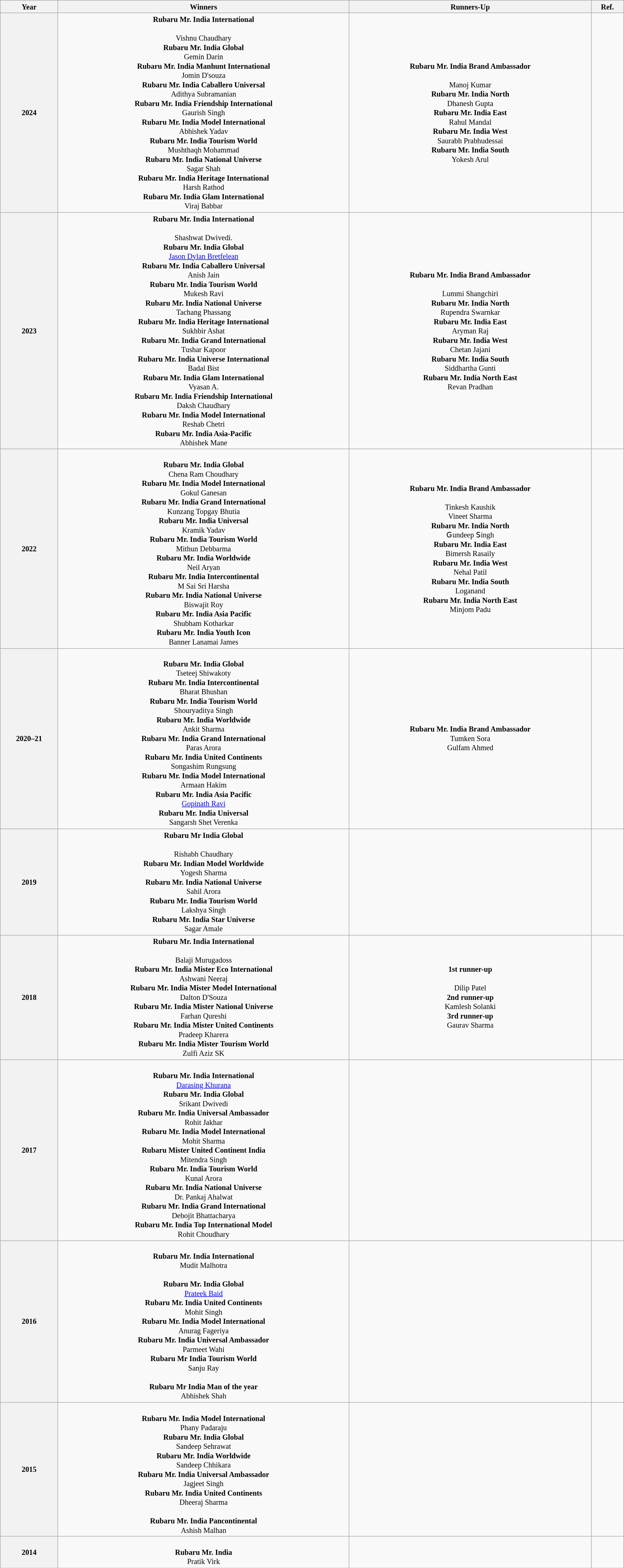<table class="wikitable" style="text-align:center; font-size:85%; line-height:17px; width:90%;">
<tr>
<th width:07%;" scope="col">Year</th>
<th width:30%;" scope="col">Winners</th>
<th width:20%;" scope="col">Runners-Up</th>
<th width:03%;" scope="col">Ref.</th>
</tr>
<tr>
<th>2024</th>
<td><strong>Rubaru Mr. India International</strong><br><br>Vishnu Chaudhary<br><strong>Rubaru Mr. India Global</strong><br>
Gemin Darin<br><strong>Rubaru Mr. India</strong> <strong>Manhunt International</strong><br>
Jomin D'souza<br><strong>Rubaru Mr. India Caballero Universal</strong><br>
Adithya Subramanian<br><strong>Rubaru Mr. India Friendship International</strong><br>
Gaurish Singh<br><strong>Rubaru Mr. India Model International</strong><br>
Abhishek Yadav<br><strong>Rubaru Mr. India Tourism World</strong><br>
Mushthaqh Mohammad<br><strong>Rubaru Mr. India National Universe</strong><br>
Sagar Shah<br><strong>Rubaru Mr. India Heritage International</strong><br>
Harsh Rathod<br><strong>Rubaru Mr. India Glam International</strong><br>
Viraj Babbar</td>
<td><strong>Rubaru Mr. India Brand Ambassador</strong><br><br>Manoj Kumar<br><strong>Rubaru Mr. India North</strong><br>
Dhanesh Gupta<br><strong>Rubaru Mr. India East</strong><br>
Rahul Mandal<br><strong>Rubaru Mr. India West</strong><br>
Saurabh Prabhudessai<br><strong>Rubaru Mr. India South</strong><br>
Yokesh Arul</td>
<td></td>
</tr>
<tr>
<th>2023</th>
<td><strong>Rubaru Mr. India International</strong><br><br>Shashwat Dwivedi.<br><strong>Rubaru Mr. India Global</strong><br>
<a href='#'>Jason Dylan Bretfelean</a><br><strong>Rubaru Mr. India Caballero Universal</strong><br>
Anish Jain<br><strong>Rubaru Mr. India Tourism World</strong><br>
Mukesh Ravi<br><strong>Rubaru Mr. India National Universe</strong><br>
Tachang Phassang<br><strong>Rubaru Mr. India Heritage International</strong><br>
Sukhbir Ashat<br><strong>Rubaru Mr. India Grand International</strong><br>
Tushar Kapoor<br><strong>Rubaru Mr. India Universe International</strong><br>
Badal Bist<br><strong>Rubaru Mr. India Glam International</strong><br>
Vyasan A.<br><strong>Rubaru Mr. India Friendship International</strong><br>
Daksh Chaudhary<br><strong>Rubaru Mr. India Model International</strong><br>
Reshab Chetri<br><strong>Rubaru Mr. India Asia-Pacific</strong><br>
Abhishek Mane</td>
<td><strong>Rubaru Mr. India Brand Ambassador</strong><br><br>Lummi Shangchiri<br><strong>Rubaru Mr. India North</strong><br>
Rupendra Swarnkar<br><strong>Rubaru Mr. India East</strong><br>
Aryman Raj<br><strong>Rubaru Mr. India West</strong><br>
Chetan Jajani<br><strong>Rubaru Mr. India South</strong><br>
Siddhartha Gunti<br><strong>Rubaru Mr. India North East</strong><br>
Revan Pradhan</td>
<td></td>
</tr>
<tr>
<th>2022</th>
<td><br><strong>Rubaru Mr. India Global</strong><br>
Chena Ram Choudhary<br><strong>Rubaru Mr. India Model International</strong><br>
Gokul Ganesan<br><strong>Rubaru Mr. India Grand International</strong><br>
Kunzang Topgay Bhutia<br><strong>Rubaru Mr. India Universal</strong><br>
Kramik Yadav<br><strong>Rubaru Mr. India Tourism World</strong><br>
Mithun Debbarma<br><strong>Rubaru Mr. India Worldwide</strong><br>
Neil Aryan<br><strong>Rubaru Mr. India Intercontinental</strong><br>
M Sai Sri Harsha<br><strong>Rubaru Mr. India National Universe</strong><br>
Biswajit Roy<br><strong>Rubaru Mr. India Asia Pacific</strong><br>
Shubham Kotharkar<br><strong>Rubaru Mr. India Youth Icon</strong><br>
Banner Lanamai James</td>
<td><strong>Rubaru Mr. India Brand Ambassador</strong><br><br>Tinkesh Kaushik<br>Vineet Sharma<br><strong>Rubaru Mr. India North</strong><br>
𝖦undeep 𝖲ingh<br><strong>Rubaru Mr. India East</strong><br>
Bimersh Rasaily<br><strong>Rubaru Mr. India West</strong><br>
Nehal Patil<br><strong>Rubaru Mr. India South</strong><br>
Loganand<br><strong>Rubaru Mr. India North East</strong><br>
Minjom Padu</td>
<td></td>
</tr>
<tr>
<th>2020–21</th>
<td><br><strong>Rubaru Mr. India Global</strong><br>
Tseteej Shiwakoty<br><strong>Rubaru Mr. India Intercontinental</strong><br>
Bharat Bhushan<br><strong>Rubaru Mr. India Tourism World</strong><br>
Shouryaditya Singh<br><strong>Rubaru Mr. India Worldwide</strong><br>
Ankit Sharma<br><strong>Rubaru Mr. India Grand International</strong><br>
Paras Arora<br><strong>Rubaru Mr. India United Continents</strong><br>
Songashim Rungsung<br><strong>Rubaru Mr. India Model International</strong><br>
Armaan Hakim<br><strong>Rubaru Mr. India Asia Pacific</strong><br>
<a href='#'>Gopinath Ravi</a><br><strong>Rubaru Mr. India Universal</strong><br>
Sangarsh Shet Verenka</td>
<td><strong>Rubaru Mr. India Brand Ambassador</strong><br>Tumken Sora<br>Gulfam Ahmed</td>
<td><br><br><br><br>
<br><br>
<br><br>
<br><br>
<br></td>
</tr>
<tr>
<th>2019</th>
<td><strong>Rubaru Mr India Global</strong><br><br>Rishabh Chaudhary<br><strong>Rubaru Mr. Indian Model Worldwide</strong><br>
Yogesh Sharma<br><strong>Rubaru Mr. India National Universe</strong><br>
Sahil Arora<br><strong>Rubaru Mr. India Tourism World</strong><br>
Lakshya Singh<br><strong>Rubaru Mr. India Star Universe</strong><br>
Sagar Amale</td>
<td></td>
<td><br><br><br><br>
<br><br>
<br></td>
</tr>
<tr>
<th>2018</th>
<td><strong>Rubaru Mr. India International</strong><br><br>Balaji Murugadoss<br><strong>Rubaru Mr. India</strong> <strong>Mister Eco International</strong><br>
Ashwani Neeraj<br><strong>Rubaru Mr. India</strong> <strong>Mister Model International</strong><br>
Dalton D'Souza<br><strong>Rubaru Mr. India</strong> <strong>Mister National Universe</strong><br>
Farhan Qureshi<br><strong>Rubaru Mr. India</strong> <strong>Mister United Continents</strong><br>
Pradeep Kharera<br><strong>Rubaru Mr. India Mister Tourism World</strong><br>
Zulfi Aziz SK</td>
<td><strong>1st runner-up</strong><br><br>Dilip Patel<br><strong>2nd runner-up</strong><br>
Kamlesh Solanki<br><strong>3rd runner-up</strong><br>
Gaurav Sharma</td>
<td></td>
</tr>
<tr>
<th>2017</th>
<td><br><strong>Rubaru Mr. India International</strong><br>
<a href='#'>Darasing Khurana</a><br><strong>Rubaru Mr. India Global</strong><br>
Srikant Dwivedi<br><strong>Rubaru Mr. India Universal Ambassador</strong><br>
Rohit Jakhar<br><strong>Rubaru Mr. India Model International</strong><br>
Mohit Sharma<br><strong>Rubaru Mister United Continent India</strong><br>
Mitendra Singh<br><strong>Rubaru Mr. India Tourism World</strong><br>
Kunal Arora<br><strong>Rubaru Mr. India National Universe</strong><br>
Dr. Pankaj Ahalwat<br><strong>Rubaru Mr. India Grand International</strong><br>
Debojit Bhattacharya<br><strong>Rubaru Mr. India Top International Model</strong><br>
Rohit Choudhary</td>
<td></td>
<td><br><br><br></td>
</tr>
<tr>
<th>2016</th>
<td><br><strong>Rubaru Mr. India International</strong><br>
Mudit Malhotra<br><br>
<strong>Rubaru Mr. India Global</strong><br>
<a href='#'>Prateek Baid</a><br><strong>Rubaru Mr. India United Continents</strong><br>
Mohit Singh<br><strong>Rubaru Mr. India Model International</strong><br>
Anurag Fageriya<br><strong>Rubaru Mr. India Universal Ambassador</strong><br>
Parmeet Wahi<br><strong>Rubaru Mr India Tourism World</strong><br>
Sanju Ray<br><br>
<strong>Rubaru Mr India Man of the year</strong><br>
Abhishek Shah</td>
<td></td>
<td></td>
</tr>
<tr>
<th>2015</th>
<td><br><strong>Rubaru Mr. India Model International</strong><br>
Phany Padaraju<br><strong>Rubaru Mr. India Global</strong><br>
Sandeep Sehrawat<br><strong>Rubaru Mr. India Worldwide</strong><br>
Sandeep Chhikara<br><strong>Rubaru Mr. India Universal Ambassador</strong><br>
Jagjeet Singh<br><strong>Rubaru Mr. India United Continents</strong><br>
Dheeraj Sharma<br>
<br>
<strong>Rubaru Mr. India Pancontinental</strong><br>
Ashish Malhan</td>
<td></td>
<td></td>
</tr>
<tr>
<th>2014</th>
<td><br><strong>Rubaru Mr. India</strong><br>
Pratik Virk</td>
<td></td>
<td></td>
</tr>
</table>
